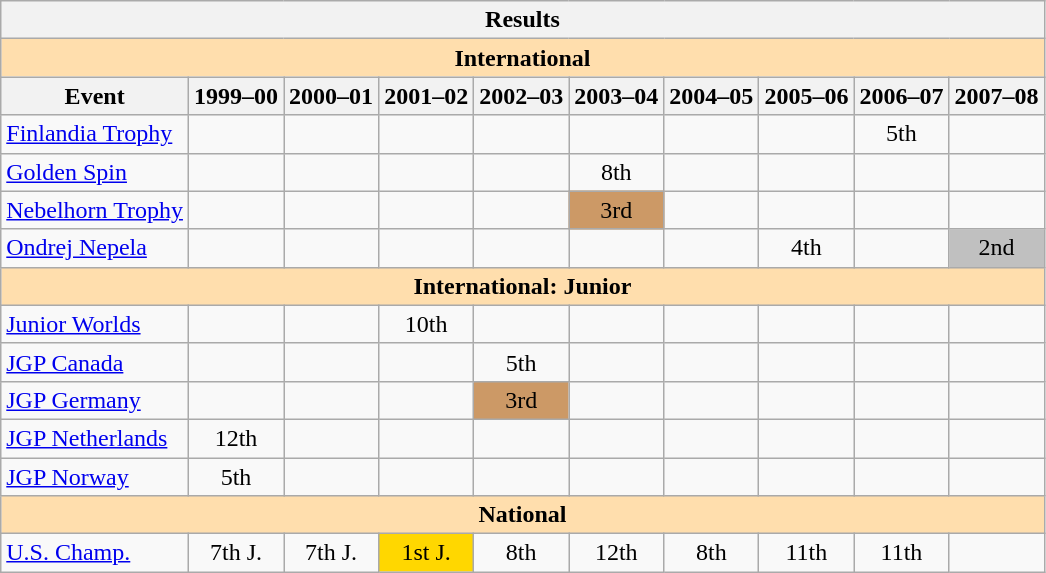<table class="wikitable" style="text-align:center">
<tr>
<th colspan="10" align="center"><strong>Results</strong></th>
</tr>
<tr>
<th colspan="10" style="background-color: #ffdead; " align="center"><strong>International</strong></th>
</tr>
<tr>
<th>Event</th>
<th>1999–00</th>
<th>2000–01</th>
<th>2001–02</th>
<th>2002–03</th>
<th>2003–04</th>
<th>2004–05</th>
<th>2005–06</th>
<th>2006–07</th>
<th>2007–08</th>
</tr>
<tr>
<td align=left><a href='#'>Finlandia Trophy</a></td>
<td></td>
<td></td>
<td></td>
<td></td>
<td></td>
<td></td>
<td></td>
<td>5th</td>
<td></td>
</tr>
<tr>
<td align=left><a href='#'>Golden Spin</a></td>
<td></td>
<td></td>
<td></td>
<td></td>
<td>8th</td>
<td></td>
<td></td>
<td></td>
<td></td>
</tr>
<tr>
<td align=left><a href='#'>Nebelhorn Trophy</a></td>
<td></td>
<td></td>
<td></td>
<td></td>
<td bgcolor=cc9966>3rd</td>
<td></td>
<td></td>
<td></td>
<td></td>
</tr>
<tr>
<td align=left><a href='#'>Ondrej Nepela</a></td>
<td></td>
<td></td>
<td></td>
<td></td>
<td></td>
<td></td>
<td>4th</td>
<td></td>
<td bgcolor=silver>2nd</td>
</tr>
<tr>
<th colspan="10" style="background-color: #ffdead; " align="center"><strong>International: Junior</strong></th>
</tr>
<tr>
<td align=left><a href='#'>Junior Worlds</a></td>
<td></td>
<td></td>
<td>10th</td>
<td></td>
<td></td>
<td></td>
<td></td>
<td></td>
<td></td>
</tr>
<tr>
<td align=left><a href='#'>JGP Canada</a></td>
<td></td>
<td></td>
<td></td>
<td>5th</td>
<td></td>
<td></td>
<td></td>
<td></td>
<td></td>
</tr>
<tr>
<td align=left><a href='#'>JGP Germany</a></td>
<td></td>
<td></td>
<td></td>
<td bgcolor=cc9966>3rd</td>
<td></td>
<td></td>
<td></td>
<td></td>
<td></td>
</tr>
<tr>
<td align=left><a href='#'>JGP Netherlands</a></td>
<td>12th</td>
<td></td>
<td></td>
<td></td>
<td></td>
<td></td>
<td></td>
<td></td>
<td></td>
</tr>
<tr>
<td align=left><a href='#'>JGP Norway</a></td>
<td>5th</td>
<td></td>
<td></td>
<td></td>
<td></td>
<td></td>
<td></td>
<td></td>
<td></td>
</tr>
<tr>
<th colspan="10" style="background-color: #ffdead; " align="center"><strong>National</strong></th>
</tr>
<tr>
<td align=left><a href='#'>U.S. Champ.</a></td>
<td>7th J.</td>
<td>7th J.</td>
<td bgcolor=gold>1st J.</td>
<td>8th</td>
<td>12th</td>
<td>8th</td>
<td>11th</td>
<td>11th</td>
<td></td>
</tr>
</table>
